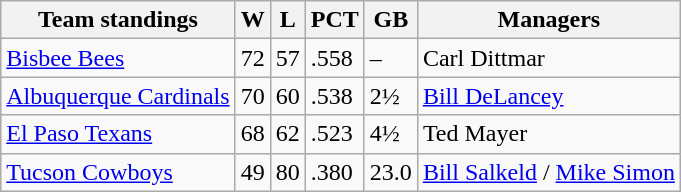<table class="wikitable">
<tr>
<th>Team standings</th>
<th>W</th>
<th>L</th>
<th>PCT</th>
<th>GB</th>
<th>Managers</th>
</tr>
<tr>
<td><a href='#'>Bisbee Bees</a></td>
<td>72</td>
<td>57</td>
<td>.558</td>
<td>–</td>
<td>Carl Dittmar</td>
</tr>
<tr>
<td><a href='#'>Albuquerque Cardinals</a></td>
<td>70</td>
<td>60</td>
<td>.538</td>
<td>2½</td>
<td><a href='#'>Bill DeLancey</a></td>
</tr>
<tr>
<td><a href='#'>El Paso Texans</a></td>
<td>68</td>
<td>62</td>
<td>.523</td>
<td>4½</td>
<td>Ted Mayer</td>
</tr>
<tr>
<td><a href='#'>Tucson Cowboys</a></td>
<td>49</td>
<td>80</td>
<td>.380</td>
<td>23.0</td>
<td><a href='#'>Bill Salkeld</a> / <a href='#'>Mike Simon</a></td>
</tr>
</table>
